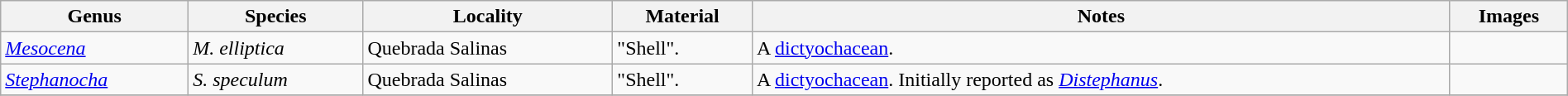<table class="wikitable" align="center" width="100%">
<tr>
<th>Genus</th>
<th>Species</th>
<th>Locality</th>
<th>Material</th>
<th>Notes</th>
<th>Images</th>
</tr>
<tr>
<td><em><a href='#'>Mesocena</a></em></td>
<td><em>M. elliptica</em></td>
<td>Quebrada Salinas</td>
<td>"Shell".</td>
<td>A <a href='#'>dictyochacean</a>.</td>
<td></td>
</tr>
<tr>
<td><em><a href='#'>Stephanocha</a></em></td>
<td><em>S. speculum</em></td>
<td>Quebrada Salinas</td>
<td>"Shell".</td>
<td>A <a href='#'>dictyochacean</a>. Initially reported as <em><a href='#'>Distephanus</a></em>.</td>
<td></td>
</tr>
<tr>
</tr>
</table>
